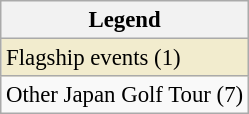<table class="wikitable" style="font-size:95%;">
<tr>
<th>Legend</th>
</tr>
<tr style="background:#f2ecce;">
<td>Flagship events (1)</td>
</tr>
<tr>
<td>Other Japan Golf Tour (7)</td>
</tr>
</table>
